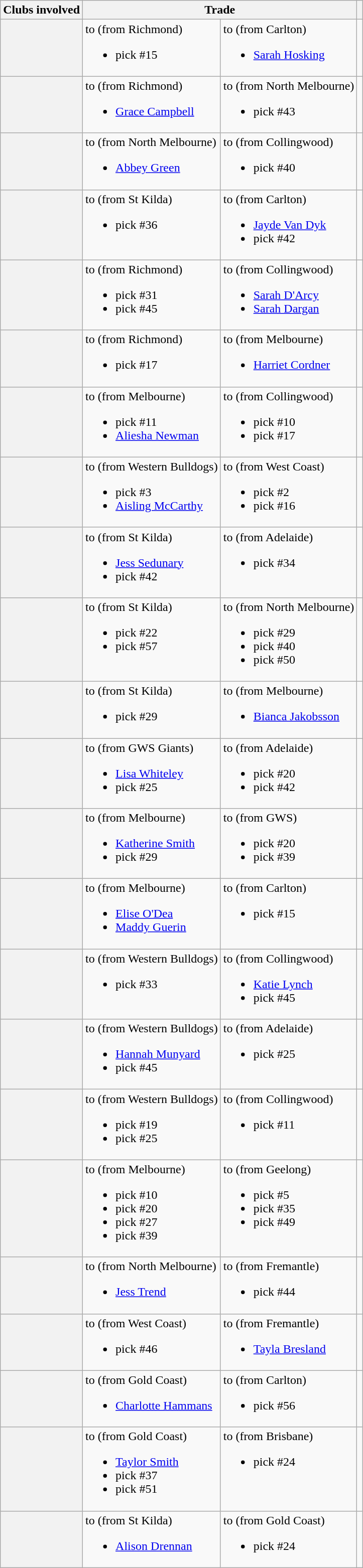<table class="wikitable plainrowheaders">
<tr>
<th>Clubs involved</th>
<th colspan="2">Trade</th>
<th></th>
</tr>
<tr>
<th scope="row"><br></th>
<td valign=top>to  (from Richmond)<br><ul><li>pick #15</li></ul></td>
<td valign=top>to  (from Carlton)<br><ul><li><a href='#'>Sarah Hosking</a></li></ul></td>
<td align=center></td>
</tr>
<tr>
<th scope="row"><br></th>
<td valign=top>to  (from Richmond)<br><ul><li><a href='#'>Grace Campbell</a></li></ul></td>
<td valign=top>to  (from North Melbourne)<br><ul><li>pick #43</li></ul></td>
<td align=center></td>
</tr>
<tr>
<th scope="row"><br></th>
<td valign=top>to  (from North Melbourne)<br><ul><li><a href='#'>Abbey Green</a></li></ul></td>
<td valign=top>to  (from Collingwood)<br><ul><li>pick #40</li></ul></td>
<td align=center></td>
</tr>
<tr>
<th scope="row"><br></th>
<td valign=top>to  (from St Kilda)<br><ul><li>pick #36</li></ul></td>
<td valign=top>to  (from Carlton)<br><ul><li><a href='#'>Jayde Van Dyk</a></li><li>pick #42</li></ul></td>
<td align=center></td>
</tr>
<tr>
<th scope="row"><br></th>
<td valign=top>to  (from Richmond)<br><ul><li>pick #31</li><li>pick #45</li></ul></td>
<td valign=top>to  (from Collingwood)<br><ul><li><a href='#'>Sarah D'Arcy</a></li><li><a href='#'>Sarah Dargan</a></li></ul></td>
<td align=center></td>
</tr>
<tr>
<th scope="row"><br></th>
<td valign=top>to  (from Richmond)<br><ul><li>pick #17</li></ul></td>
<td valign=top>to  (from Melbourne)<br><ul><li><a href='#'>Harriet Cordner</a></li></ul></td>
<td align=center></td>
</tr>
<tr>
<th scope="row"><br></th>
<td valign=top>to  (from Melbourne)<br><ul><li>pick #11</li><li><a href='#'>Aliesha Newman</a></li></ul></td>
<td valign=top>to  (from Collingwood)<br><ul><li>pick #10</li><li>pick #17</li></ul></td>
<td align=center></td>
</tr>
<tr>
<th scope="row"><br></th>
<td valign=top>to  (from Western Bulldogs)<br><ul><li>pick #3</li><li><a href='#'>Aisling McCarthy</a></li></ul></td>
<td valign=top>to  (from West Coast)<br><ul><li>pick #2</li><li>pick #16</li></ul></td>
<td align=center></td>
</tr>
<tr>
<th scope="row"><br></th>
<td valign=top>to  (from St Kilda)<br><ul><li><a href='#'>Jess Sedunary</a></li><li>pick #42</li></ul></td>
<td valign=top>to  (from Adelaide)<br><ul><li>pick #34</li></ul></td>
<td align=center></td>
</tr>
<tr>
<th scope="row"><br></th>
<td valign=top>to  (from St Kilda)<br><ul><li>pick #22</li><li>pick #57</li></ul></td>
<td valign=top>to  (from North Melbourne)<br><ul><li>pick #29</li><li>pick #40</li><li>pick #50</li></ul></td>
<td align=center></td>
</tr>
<tr>
<th scope="row"><br></th>
<td valign=top>to  (from St Kilda)<br><ul><li>pick #29</li></ul></td>
<td valign=top>to  (from Melbourne)<br><ul><li><a href='#'>Bianca Jakobsson</a></li></ul></td>
<td align=center></td>
</tr>
<tr>
<th scope="row"><br></th>
<td valign=top>to  (from GWS Giants)<br><ul><li><a href='#'>Lisa Whiteley</a></li><li>pick #25</li></ul></td>
<td valign=top>to  (from Adelaide)<br><ul><li>pick #20</li><li>pick #42</li></ul></td>
<td align=center></td>
</tr>
<tr>
<th scope="row"><br></th>
<td valign=top>to  (from Melbourne)<br><ul><li><a href='#'>Katherine Smith</a></li><li>pick #29</li></ul></td>
<td valign=top>to  (from GWS)<br><ul><li>pick #20</li><li>pick #39</li></ul></td>
<td align=center></td>
</tr>
<tr>
<th scope="row"><br></th>
<td valign=top>to  (from Melbourne)<br><ul><li><a href='#'>Elise O'Dea</a></li><li><a href='#'>Maddy Guerin</a></li></ul></td>
<td valign=top>to  (from Carlton)<br><ul><li>pick #15</li></ul></td>
<td align=center></td>
</tr>
<tr>
<th scope="row"><br></th>
<td valign=top>to  (from Western Bulldogs)<br><ul><li>pick #33</li></ul></td>
<td valign=top>to  (from Collingwood)<br><ul><li><a href='#'>Katie Lynch</a></li><li>pick #45</li></ul></td>
<td align=center></td>
</tr>
<tr>
<th scope="row"><br></th>
<td valign=top>to  (from Western Bulldogs)<br><ul><li><a href='#'>Hannah Munyard</a></li><li>pick #45</li></ul></td>
<td valign=top>to  (from Adelaide)<br><ul><li>pick #25</li></ul></td>
<td align=center></td>
</tr>
<tr>
<th scope="row"><br></th>
<td valign=top>to  (from Western Bulldogs)<br><ul><li>pick #19</li><li>pick #25</li></ul></td>
<td valign=top>to  (from Collingwood)<br><ul><li>pick #11</li></ul></td>
<td align=center></td>
</tr>
<tr>
<th scope="row"><br></th>
<td valign=top>to  (from Melbourne)<br><ul><li>pick #10</li><li>pick #20</li><li>pick #27</li><li>pick #39</li></ul></td>
<td valign=top>to  (from Geelong)<br><ul><li>pick #5</li><li>pick #35</li><li>pick #49</li></ul></td>
<td align=center></td>
</tr>
<tr>
<th scope="row"><br></th>
<td valign=top>to  (from North Melbourne)<br><ul><li><a href='#'>Jess Trend</a></li></ul></td>
<td valign=top>to  (from Fremantle)<br><ul><li>pick #44</li></ul></td>
<td align=center></td>
</tr>
<tr>
<th scope="row"><br></th>
<td valign=top>to  (from West Coast)<br><ul><li>pick #46</li></ul></td>
<td valign=top>to  (from Fremantle)<br><ul><li><a href='#'>Tayla Bresland</a></li></ul></td>
<td align=center></td>
</tr>
<tr>
<th scope="row"><br></th>
<td valign=top>to  (from Gold Coast)<br><ul><li><a href='#'>Charlotte Hammans</a></li></ul></td>
<td valign=top>to  (from Carlton)<br><ul><li>pick #56</li></ul></td>
<td align=center></td>
</tr>
<tr>
<th scope="row"><br></th>
<td valign=top>to  (from Gold Coast)<br><ul><li><a href='#'>Taylor Smith</a></li><li>pick #37</li><li>pick #51</li></ul></td>
<td valign=top>to  (from Brisbane)<br><ul><li>pick #24</li></ul></td>
<td align=center></td>
</tr>
<tr>
<th scope="row"><br></th>
<td valign=top>to  (from St Kilda)<br><ul><li><a href='#'>Alison Drennan</a></li></ul></td>
<td valign=top>to  (from Gold Coast)<br><ul><li>pick #24</li></ul></td>
<td align=center></td>
</tr>
</table>
